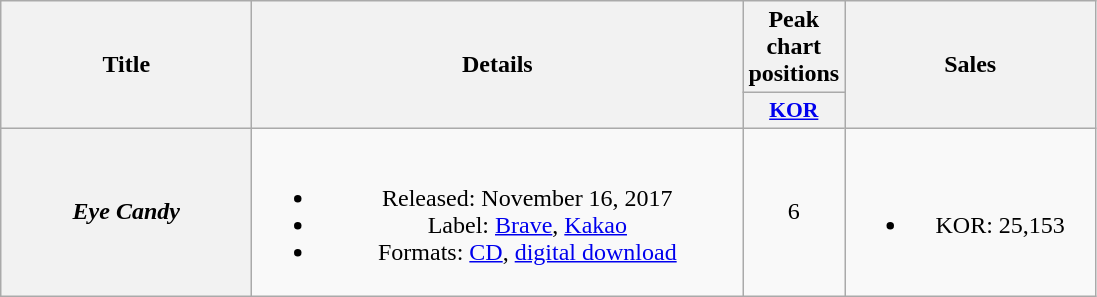<table class="wikitable plainrowheaders" style="text-align:center">
<tr>
<th scope="col" rowspan="2" style="width:10em">Title</th>
<th scope="col" rowspan="2" style="width:20em">Details</th>
<th scope="col" colspan="1">Peak chart positions</th>
<th scope="col" rowspan="2" style="width:10em">Sales</th>
</tr>
<tr>
<th scope="col" style="width:3em;font-size:90%"><a href='#'>KOR</a><br></th>
</tr>
<tr>
<th scope="row"><em>Eye Candy</em></th>
<td><br><ul><li>Released: November 16, 2017</li><li>Label: <a href='#'>Brave</a>, <a href='#'>Kakao</a></li><li>Formats: <a href='#'>CD</a>, <a href='#'>digital download</a></li></ul></td>
<td>6</td>
<td><br><ul><li>KOR: 25,153</li></ul></td>
</tr>
</table>
